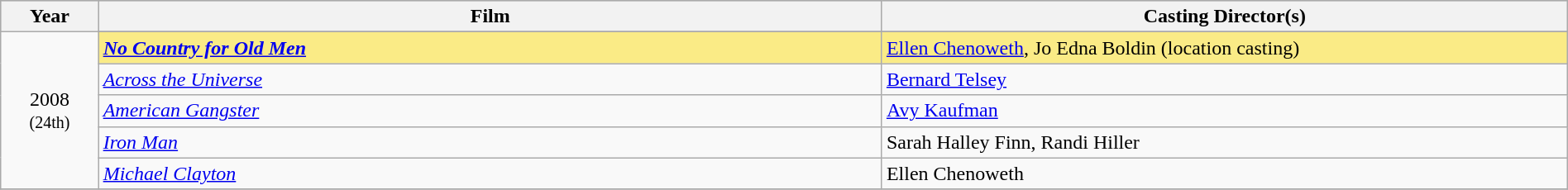<table class="wikitable" style="width:100%">
<tr bgcolor="#bebebe">
<th width="5%">Year</th>
<th width="40%">Film</th>
<th width="35%">Casting Director(s)</th>
</tr>
<tr>
<td rowspan=6 style="text-align:center">2008<br><small>(24th)</small><br></td>
</tr>
<tr style="background:#FAEB86">
<td><strong><em><a href='#'>No Country for Old Men</a></em></strong></td>
<td><a href='#'>Ellen Chenoweth</a>, Jo Edna Boldin (location casting)</td>
</tr>
<tr>
<td><em><a href='#'>Across the Universe</a></em></td>
<td><a href='#'>Bernard Telsey</a></td>
</tr>
<tr>
<td><em><a href='#'>American Gangster</a></em></td>
<td><a href='#'>Avy Kaufman</a></td>
</tr>
<tr>
<td><em><a href='#'>Iron Man</a></em></td>
<td>Sarah Halley Finn, Randi Hiller</td>
</tr>
<tr>
<td><em><a href='#'>Michael Clayton</a></em></td>
<td>Ellen Chenoweth</td>
</tr>
<tr>
</tr>
</table>
